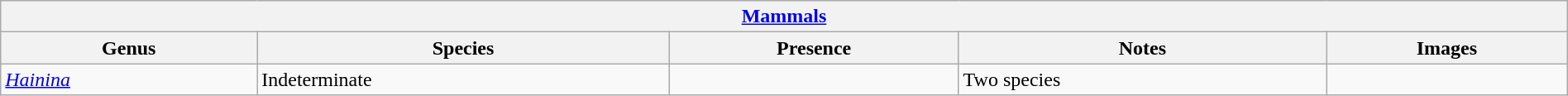<table class="wikitable" align="center" width="100%">
<tr>
<th colspan="5" align="center"><strong><a href='#'>Mammals</a></strong></th>
</tr>
<tr>
<th>Genus</th>
<th>Species</th>
<th>Presence</th>
<th>Notes</th>
<th>Images</th>
</tr>
<tr>
<td><em><a href='#'>Hainina</a></em></td>
<td>Indeterminate</td>
<td></td>
<td>Two species</td>
<td></td>
</tr>
</table>
